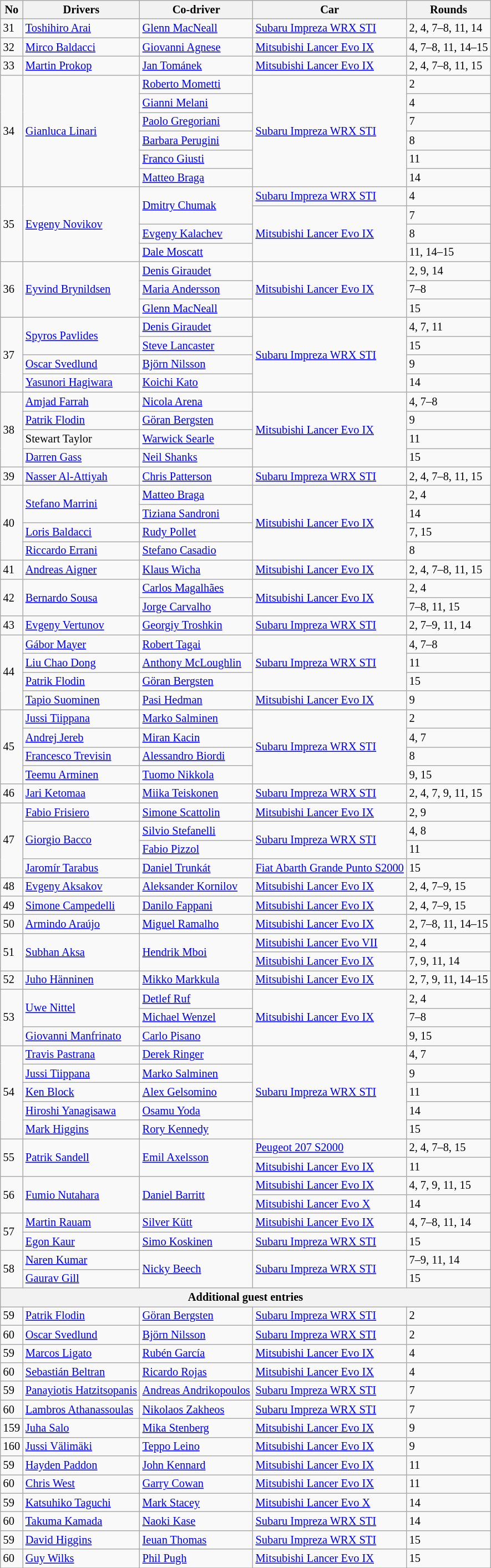<table class="wikitable" style="font-size: 85%">
<tr>
<th>No</th>
<th>Drivers</th>
<th>Co-driver</th>
<th>Car</th>
<th>Rounds</th>
</tr>
<tr>
<td>31</td>
<td> <a href='#'>Toshihiro Arai</a></td>
<td> <a href='#'>Glenn MacNeall</a></td>
<td><a href='#'>Subaru Impreza WRX STI</a></td>
<td>2, 4, 7–8, 11, 14</td>
</tr>
<tr>
<td>32</td>
<td> <a href='#'>Mirco Baldacci</a></td>
<td> <a href='#'>Giovanni Agnese</a></td>
<td><a href='#'>Mitsubishi Lancer Evo IX</a></td>
<td>4, 7–8, 11, 14–15</td>
</tr>
<tr>
<td>33</td>
<td> <a href='#'>Martin Prokop</a></td>
<td> <a href='#'>Jan Tománek</a></td>
<td><a href='#'>Mitsubishi Lancer Evo IX</a></td>
<td>2, 4, 7–8, 11, 15</td>
</tr>
<tr>
<td rowspan="6">34</td>
<td rowspan="6"> <a href='#'>Gianluca Linari</a></td>
<td> <a href='#'>Roberto Mometti</a></td>
<td rowspan="6"><a href='#'>Subaru Impreza WRX STI</a></td>
<td>2</td>
</tr>
<tr>
<td> <a href='#'>Gianni Melani</a></td>
<td>4</td>
</tr>
<tr>
<td> <a href='#'>Paolo Gregoriani</a></td>
<td>7</td>
</tr>
<tr>
<td> <a href='#'>Barbara Perugini</a></td>
<td>8</td>
</tr>
<tr>
<td> <a href='#'>Franco Giusti</a></td>
<td>11</td>
</tr>
<tr>
<td> <a href='#'>Matteo Braga</a></td>
<td>14</td>
</tr>
<tr>
<td rowspan="4">35</td>
<td rowspan="4"> <a href='#'>Evgeny Novikov</a></td>
<td rowspan="2"> <a href='#'>Dmitry Chumak</a></td>
<td><a href='#'>Subaru Impreza WRX STI</a></td>
<td>4</td>
</tr>
<tr>
<td rowspan="3"><a href='#'>Mitsubishi Lancer Evo IX</a></td>
<td>7</td>
</tr>
<tr>
<td> <a href='#'>Evgeny Kalachev</a></td>
<td>8</td>
</tr>
<tr>
<td> <a href='#'>Dale Moscatt</a></td>
<td>11, 14–15</td>
</tr>
<tr>
<td rowspan="3">36</td>
<td rowspan="3"> <a href='#'>Eyvind Brynildsen</a></td>
<td> <a href='#'>Denis Giraudet</a></td>
<td rowspan="3"><a href='#'>Mitsubishi Lancer Evo IX</a></td>
<td>2, 9, 14</td>
</tr>
<tr>
<td> <a href='#'>Maria Andersson</a></td>
<td>7–8</td>
</tr>
<tr>
<td> <a href='#'>Glenn MacNeall</a></td>
<td>15</td>
</tr>
<tr>
<td rowspan="4">37</td>
<td rowspan="2"> <a href='#'>Spyros Pavlides</a></td>
<td> <a href='#'>Denis Giraudet</a></td>
<td rowspan="4"><a href='#'>Subaru Impreza WRX STI</a></td>
<td>4, 7, 11</td>
</tr>
<tr>
<td> <a href='#'>Steve Lancaster</a></td>
<td>15</td>
</tr>
<tr>
<td> <a href='#'>Oscar Svedlund</a></td>
<td> <a href='#'>Björn Nilsson</a></td>
<td>9</td>
</tr>
<tr>
<td> <a href='#'>Yasunori Hagiwara</a></td>
<td> <a href='#'>Koichi Kato</a></td>
<td>14</td>
</tr>
<tr>
<td rowspan="4">38</td>
<td> <a href='#'>Amjad Farrah</a></td>
<td> <a href='#'>Nicola Arena</a></td>
<td rowspan="4"><a href='#'>Mitsubishi Lancer Evo IX</a></td>
<td>4, 7–8</td>
</tr>
<tr>
<td> <a href='#'>Patrik Flodin</a></td>
<td> <a href='#'>Göran Bergsten</a></td>
<td>9</td>
</tr>
<tr>
<td> Stewart Taylor</td>
<td> <a href='#'>Warwick Searle</a></td>
<td>11</td>
</tr>
<tr>
<td> <a href='#'>Darren Gass</a></td>
<td> <a href='#'>Neil Shanks</a></td>
<td>15</td>
</tr>
<tr>
<td>39</td>
<td> <a href='#'>Nasser Al-Attiyah</a></td>
<td> <a href='#'>Chris Patterson</a></td>
<td><a href='#'>Subaru Impreza WRX STI</a></td>
<td>2, 4, 7–8, 11, 15</td>
</tr>
<tr>
<td rowspan="4">40</td>
<td rowspan="2"> <a href='#'>Stefano Marrini</a></td>
<td> <a href='#'>Matteo Braga</a></td>
<td rowspan="4"><a href='#'>Mitsubishi Lancer Evo IX</a></td>
<td>2, 4</td>
</tr>
<tr>
<td> <a href='#'>Tiziana Sandroni</a></td>
<td>14</td>
</tr>
<tr>
<td> <a href='#'>Loris Baldacci</a></td>
<td> <a href='#'>Rudy Pollet</a></td>
<td>7, 15</td>
</tr>
<tr>
<td> <a href='#'>Riccardo Errani</a></td>
<td> <a href='#'>Stefano Casadio</a></td>
<td>8</td>
</tr>
<tr>
<td>41</td>
<td> <a href='#'>Andreas Aigner</a></td>
<td> <a href='#'>Klaus Wicha</a></td>
<td><a href='#'>Mitsubishi Lancer Evo IX</a></td>
<td>2, 4, 7–8, 11, 15</td>
</tr>
<tr>
<td rowspan="2">42</td>
<td rowspan="2"> <a href='#'>Bernardo Sousa</a></td>
<td> <a href='#'>Carlos Magalhães</a></td>
<td rowspan="2"><a href='#'>Mitsubishi Lancer Evo IX</a></td>
<td>2, 4</td>
</tr>
<tr>
<td> <a href='#'>Jorge Carvalho</a></td>
<td>7–8, 11, 15</td>
</tr>
<tr>
<td>43</td>
<td> <a href='#'>Evgeny Vertunov</a></td>
<td> <a href='#'>Georgiy Troshkin</a></td>
<td><a href='#'>Subaru Impreza WRX STI</a></td>
<td>2, 7–9, 11, 14</td>
</tr>
<tr>
<td rowspan="4">44</td>
<td> <a href='#'>Gábor Mayer</a></td>
<td> <a href='#'>Robert Tagai</a></td>
<td rowspan="3"><a href='#'>Subaru Impreza WRX STI</a></td>
<td>4, 7–8</td>
</tr>
<tr>
<td> <a href='#'>Liu Chao Dong</a></td>
<td> <a href='#'>Anthony McLoughlin</a></td>
<td>11</td>
</tr>
<tr>
<td> <a href='#'>Patrik Flodin</a></td>
<td> <a href='#'>Göran Bergsten</a></td>
<td>15</td>
</tr>
<tr>
<td> <a href='#'>Tapio Suominen</a></td>
<td> <a href='#'>Pasi Hedman</a></td>
<td><a href='#'>Mitsubishi Lancer Evo IX</a></td>
<td>9</td>
</tr>
<tr>
<td rowspan="4">45</td>
<td> <a href='#'>Jussi Tiippana</a></td>
<td> <a href='#'>Marko Salminen</a></td>
<td rowspan="4"><a href='#'>Subaru Impreza WRX STI</a></td>
<td>2</td>
</tr>
<tr>
<td> <a href='#'>Andrej Jereb</a></td>
<td> <a href='#'>Miran Kacin</a></td>
<td>4, 7</td>
</tr>
<tr>
<td> <a href='#'>Francesco Trevisin</a></td>
<td> <a href='#'>Alessandro Biordi</a></td>
<td>8</td>
</tr>
<tr>
<td> <a href='#'>Teemu Arminen</a></td>
<td> <a href='#'>Tuomo Nikkola</a></td>
<td>9, 15</td>
</tr>
<tr>
<td>46</td>
<td> <a href='#'>Jari Ketomaa</a></td>
<td> <a href='#'>Miika Teiskonen</a></td>
<td><a href='#'>Subaru Impreza WRX STI</a></td>
<td>2, 4, 7, 9, 11, 15</td>
</tr>
<tr>
<td rowspan="4">47</td>
<td> <a href='#'>Fabio Frisiero</a></td>
<td> <a href='#'>Simone Scattolin</a></td>
<td><a href='#'>Mitsubishi Lancer Evo IX</a></td>
<td>2, 9</td>
</tr>
<tr>
<td rowspan="2"> <a href='#'>Giorgio Bacco</a></td>
<td> <a href='#'>Silvio Stefanelli</a></td>
<td rowspan="2"><a href='#'>Subaru Impreza WRX STI</a></td>
<td>4, 8</td>
</tr>
<tr>
<td> <a href='#'>Fabio Pizzol</a></td>
<td>11</td>
</tr>
<tr>
<td> <a href='#'>Jaromír Tarabus</a></td>
<td> <a href='#'>Daniel Trunkát</a></td>
<td><a href='#'>Fiat Abarth Grande Punto S2000</a></td>
<td>15</td>
</tr>
<tr>
<td>48</td>
<td> <a href='#'>Evgeny Aksakov</a></td>
<td> <a href='#'>Aleksander Kornilov</a></td>
<td><a href='#'>Mitsubishi Lancer Evo IX</a></td>
<td>2, 4, 7–9, 15</td>
</tr>
<tr>
<td>49</td>
<td> <a href='#'>Simone Campedelli</a></td>
<td> <a href='#'>Danilo Fappani</a></td>
<td><a href='#'>Mitsubishi Lancer Evo IX</a></td>
<td>2, 4, 7–9, 15</td>
</tr>
<tr>
<td>50</td>
<td> <a href='#'>Armindo Araújo</a></td>
<td> <a href='#'>Miguel Ramalho</a></td>
<td><a href='#'>Mitsubishi Lancer Evo IX</a></td>
<td>2, 7–8, 11, 14–15</td>
</tr>
<tr>
<td rowspan="2">51</td>
<td rowspan="2"> <a href='#'>Subhan Aksa</a></td>
<td rowspan="2"> <a href='#'>Hendrik Mboi</a></td>
<td><a href='#'>Mitsubishi Lancer Evo VII</a></td>
<td>2, 4</td>
</tr>
<tr>
<td><a href='#'>Mitsubishi Lancer Evo IX</a></td>
<td>7, 9, 11, 14</td>
</tr>
<tr>
<td>52</td>
<td> <a href='#'>Juho Hänninen</a></td>
<td> <a href='#'>Mikko Markkula</a></td>
<td><a href='#'>Mitsubishi Lancer Evo IX</a></td>
<td>2, 7, 9, 11, 14–15</td>
</tr>
<tr>
<td rowspan="3">53</td>
<td rowspan="2"> <a href='#'>Uwe Nittel</a></td>
<td> <a href='#'>Detlef Ruf</a></td>
<td rowspan="3"><a href='#'>Mitsubishi Lancer Evo IX</a></td>
<td>2, 4</td>
</tr>
<tr>
<td> <a href='#'>Michael Wenzel</a></td>
<td>7–8</td>
</tr>
<tr>
<td> <a href='#'>Giovanni Manfrinato</a></td>
<td> <a href='#'>Carlo Pisano</a></td>
<td>9, 15</td>
</tr>
<tr>
<td rowspan="5">54</td>
<td> <a href='#'>Travis Pastrana</a></td>
<td> <a href='#'>Derek Ringer</a></td>
<td rowspan="5"><a href='#'>Subaru Impreza WRX STI</a></td>
<td>4, 7</td>
</tr>
<tr>
<td> <a href='#'>Jussi Tiippana</a></td>
<td> <a href='#'>Marko Salminen</a></td>
<td>9</td>
</tr>
<tr>
<td> <a href='#'>Ken Block</a></td>
<td> <a href='#'>Alex Gelsomino</a></td>
<td>11</td>
</tr>
<tr>
<td> <a href='#'>Hiroshi Yanagisawa</a></td>
<td> <a href='#'>Osamu Yoda</a></td>
<td>14</td>
</tr>
<tr>
<td> <a href='#'>Mark Higgins</a></td>
<td> <a href='#'>Rory Kennedy</a></td>
<td>15</td>
</tr>
<tr>
<td rowspan="2">55</td>
<td rowspan="2"> <a href='#'>Patrik Sandell</a></td>
<td rowspan="2"> <a href='#'>Emil Axelsson</a></td>
<td><a href='#'>Peugeot 207 S2000</a></td>
<td>2, 4, 7–8, 15</td>
</tr>
<tr>
<td><a href='#'>Mitsubishi Lancer Evo IX</a></td>
<td>11</td>
</tr>
<tr>
<td rowspan="2">56</td>
<td rowspan="2"> <a href='#'>Fumio Nutahara</a></td>
<td rowspan="2"> <a href='#'>Daniel Barritt</a></td>
<td><a href='#'>Mitsubishi Lancer Evo IX</a></td>
<td>4, 7, 9, 11, 15</td>
</tr>
<tr>
<td><a href='#'>Mitsubishi Lancer Evo X</a></td>
<td>14</td>
</tr>
<tr>
<td rowspan="2">57</td>
<td> <a href='#'>Martin Rauam</a></td>
<td> <a href='#'>Silver Kütt</a></td>
<td><a href='#'>Mitsubishi Lancer Evo IX</a></td>
<td>4, 7–8, 11, 14</td>
</tr>
<tr>
<td> <a href='#'>Egon Kaur</a></td>
<td> <a href='#'>Simo Koskinen</a></td>
<td><a href='#'>Subaru Impreza WRX STI</a></td>
<td>15</td>
</tr>
<tr>
<td rowspan="2">58</td>
<td> <a href='#'>Naren Kumar</a></td>
<td rowspan="2"> <a href='#'>Nicky Beech</a></td>
<td rowspan="2"><a href='#'>Subaru Impreza WRX STI</a></td>
<td>7–9, 11, 14</td>
</tr>
<tr>
<td> <a href='#'>Gaurav Gill</a></td>
<td>15</td>
</tr>
<tr>
<th colspan=5>Additional guest entries</th>
</tr>
<tr>
<td>59</td>
<td> <a href='#'>Patrik Flodin</a></td>
<td> <a href='#'>Göran Bergsten</a></td>
<td><a href='#'>Subaru Impreza WRX STI</a></td>
<td>2</td>
</tr>
<tr>
<td>60</td>
<td> <a href='#'>Oscar Svedlund</a></td>
<td> <a href='#'>Björn Nilsson</a></td>
<td><a href='#'>Subaru Impreza WRX STI</a></td>
<td>2</td>
</tr>
<tr>
<td>59</td>
<td> <a href='#'>Marcos Ligato</a></td>
<td> <a href='#'>Rubén García</a></td>
<td><a href='#'>Mitsubishi Lancer Evo IX</a></td>
<td>4</td>
</tr>
<tr>
<td>60</td>
<td> <a href='#'>Sebastián Beltran</a></td>
<td> <a href='#'>Ricardo Rojas</a></td>
<td><a href='#'>Mitsubishi Lancer Evo IX</a></td>
<td>4</td>
</tr>
<tr>
<td>59</td>
<td> <a href='#'>Panayiotis Hatzitsopanis</a></td>
<td> <a href='#'>Andreas Andrikopoulos</a></td>
<td><a href='#'>Subaru Impreza WRX STI</a></td>
<td>7</td>
</tr>
<tr>
<td>60</td>
<td> <a href='#'>Lambros Athanassoulas</a></td>
<td> <a href='#'>Nikolaos Zakheos</a></td>
<td><a href='#'>Subaru Impreza WRX STI</a></td>
<td>7</td>
</tr>
<tr>
<td>159</td>
<td> <a href='#'>Juha Salo</a></td>
<td> <a href='#'>Mika Stenberg</a></td>
<td><a href='#'>Mitsubishi Lancer Evo IX</a></td>
<td>9</td>
</tr>
<tr>
<td>160</td>
<td> <a href='#'>Jussi Välimäki</a></td>
<td> <a href='#'>Teppo Leino</a></td>
<td><a href='#'>Mitsubishi Lancer Evo IX</a></td>
<td>9</td>
</tr>
<tr>
<td>59</td>
<td> <a href='#'>Hayden Paddon</a></td>
<td> <a href='#'>John Kennard</a></td>
<td><a href='#'>Mitsubishi Lancer Evo IX</a></td>
<td>11</td>
</tr>
<tr>
<td>60</td>
<td> <a href='#'>Chris West</a></td>
<td> <a href='#'>Garry Cowan</a></td>
<td><a href='#'>Mitsubishi Lancer Evo IX</a></td>
<td>11</td>
</tr>
<tr>
<td>59</td>
<td> <a href='#'>Katsuhiko Taguchi</a></td>
<td> <a href='#'>Mark Stacey</a></td>
<td><a href='#'>Mitsubishi Lancer Evo X</a></td>
<td>14</td>
</tr>
<tr>
<td>60</td>
<td> <a href='#'>Takuma Kamada</a></td>
<td> <a href='#'>Naoki Kase</a></td>
<td><a href='#'>Subaru Impreza WRX STI</a></td>
<td>14</td>
</tr>
<tr>
<td>59</td>
<td> <a href='#'>David Higgins</a></td>
<td> <a href='#'>Ieuan Thomas</a></td>
<td><a href='#'>Subaru Impreza WRX STI</a></td>
<td>15</td>
</tr>
<tr>
<td>60</td>
<td> <a href='#'>Guy Wilks</a></td>
<td> <a href='#'>Phil Pugh</a></td>
<td><a href='#'>Mitsubishi Lancer Evo IX</a></td>
<td>15</td>
</tr>
<tr>
</tr>
</table>
